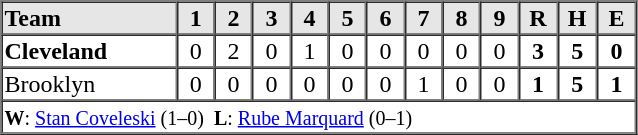<table border="1" cellspacing="0"  style="width:425px; margin-left:3em;">
<tr style="text-align:center; background:#e6e6e6;">
<th style="text-align:left; width:125px;">Team</th>
<th width=25>1</th>
<th width=25>2</th>
<th width=25>3</th>
<th width=25>4</th>
<th width=25>5</th>
<th width=25>6</th>
<th width=25>7</th>
<th width=25>8</th>
<th width=25>9</th>
<th width=25>R</th>
<th width=25>H</th>
<th width=25>E</th>
</tr>
<tr style="text-align:center;">
<td align=left><strong>Cleveland</strong></td>
<td>0</td>
<td>2</td>
<td>0</td>
<td>1</td>
<td>0</td>
<td>0</td>
<td>0</td>
<td>0</td>
<td>0</td>
<td><strong>3</strong></td>
<td><strong>5</strong></td>
<td><strong>0</strong></td>
</tr>
<tr style="text-align:center;">
<td align=left>Brooklyn</td>
<td>0</td>
<td>0</td>
<td>0</td>
<td>0</td>
<td>0</td>
<td>0</td>
<td>1</td>
<td>0</td>
<td>0</td>
<td><strong>1</strong></td>
<td><strong>5</strong></td>
<td><strong>1</strong></td>
</tr>
<tr style="text-align:left;">
<td colspan=13><small><strong>W</strong>: <a href='#'>Stan Coveleski</a> (1–0)  <strong>L</strong>: <a href='#'>Rube Marquard</a> (0–1)</small></td>
</tr>
</table>
